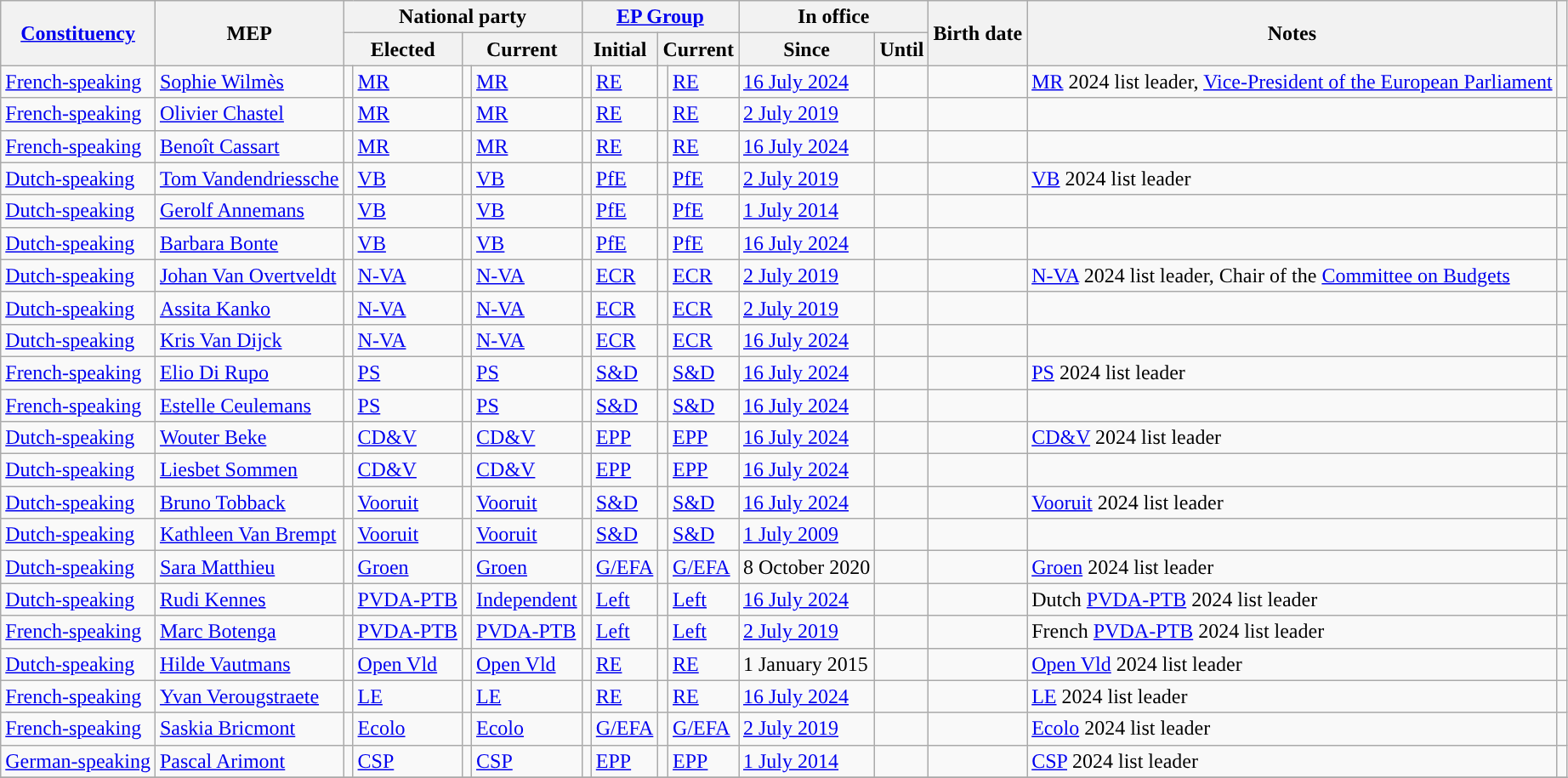<table class="wikitable sortable" style="text-align:left">
<tr>
<th rowspan="2"><a href='#'>Constituency</a></th>
<th rowspan="2">MEP</th>
<th colspan="4">National party</th>
<th colspan="4"><a href='#'>EP Group</a></th>
<th colspan="2">In office</th>
<th rowspan="2">Birth date</th>
<th rowspan="2">Notes</th>
<th rowspan="2" class="unsortable"></th>
</tr>
<tr>
<th colspan="2">Elected</th>
<th colspan="2">Current</th>
<th colspan="2">Initial</th>
<th colspan="2">Current</th>
<th>Since</th>
<th>Until</th>
</tr>
<tr>
<td><a href='#'>French-speaking</a></td>
<td><a href='#'>Sophie Wilmès</a></td>
<td style="background: "></td>
<td><a href='#'>MR</a></td>
<td style="background: "></td>
<td><a href='#'>MR</a></td>
<td style="background: "></td>
<td><a href='#'>RE</a></td>
<td style="background: "></td>
<td><a href='#'>RE</a></td>
<td><a href='#'>16 July 2024</a></td>
<td></td>
<td></td>
<td><a href='#'>MR</a> 2024 list leader, <a href='#'>Vice-President of the European Parliament</a></td>
<td></td>
</tr>
<tr>
<td><a href='#'>French-speaking</a></td>
<td><a href='#'>Olivier Chastel</a></td>
<td style="background: "></td>
<td><a href='#'>MR</a></td>
<td style="background: "></td>
<td><a href='#'>MR</a></td>
<td style="background: "></td>
<td><a href='#'>RE</a></td>
<td style="background: "></td>
<td><a href='#'>RE</a></td>
<td><a href='#'>2 July 2019</a></td>
<td></td>
<td></td>
<td></td>
<td></td>
</tr>
<tr>
<td><a href='#'>French-speaking</a></td>
<td><a href='#'>Benoît Cassart</a></td>
<td style="background: "></td>
<td><a href='#'>MR</a></td>
<td style="background: "></td>
<td><a href='#'>MR</a></td>
<td style="background: "></td>
<td><a href='#'>RE</a></td>
<td style="background: "></td>
<td><a href='#'>RE</a></td>
<td><a href='#'>16 July 2024</a></td>
<td></td>
<td></td>
<td></td>
<td></td>
</tr>
<tr>
<td><a href='#'>Dutch-speaking</a></td>
<td><a href='#'>Tom Vandendriessche</a></td>
<td style="background: "></td>
<td><a href='#'>VB</a></td>
<td style="background: "></td>
<td><a href='#'>VB</a></td>
<td style="background: "></td>
<td><a href='#'>PfE</a></td>
<td style="background: "></td>
<td><a href='#'>PfE</a></td>
<td><a href='#'>2 July 2019</a></td>
<td></td>
<td></td>
<td><a href='#'>VB</a> 2024 list leader</td>
<td></td>
</tr>
<tr>
<td><a href='#'>Dutch-speaking</a></td>
<td><a href='#'>Gerolf Annemans</a></td>
<td style="background: "></td>
<td><a href='#'>VB</a></td>
<td style="background: "></td>
<td><a href='#'>VB</a></td>
<td style="background: "></td>
<td><a href='#'>PfE</a></td>
<td style="background: "></td>
<td><a href='#'>PfE</a></td>
<td><a href='#'>1 July 2014</a></td>
<td></td>
<td></td>
<td></td>
<td></td>
</tr>
<tr>
<td><a href='#'>Dutch-speaking</a></td>
<td><a href='#'>Barbara Bonte</a></td>
<td style="background: "></td>
<td><a href='#'>VB</a></td>
<td style="background: "></td>
<td><a href='#'>VB</a></td>
<td style="background: "></td>
<td><a href='#'>PfE</a></td>
<td style="background: "></td>
<td><a href='#'>PfE</a></td>
<td><a href='#'>16 July 2024</a></td>
<td></td>
<td></td>
<td></td>
<td></td>
</tr>
<tr>
<td><a href='#'>Dutch-speaking</a></td>
<td><a href='#'>Johan Van Overtveldt</a></td>
<td style="background: "></td>
<td><a href='#'>N-VA</a></td>
<td style="background: "></td>
<td><a href='#'>N-VA</a></td>
<td style="background: "></td>
<td><a href='#'>ECR</a></td>
<td style="background: "></td>
<td><a href='#'>ECR</a></td>
<td><a href='#'>2 July 2019</a></td>
<td></td>
<td></td>
<td><a href='#'>N-VA</a> 2024 list leader, Chair of the <a href='#'>Committee on Budgets</a></td>
<td></td>
</tr>
<tr>
<td><a href='#'>Dutch-speaking</a></td>
<td><a href='#'>Assita Kanko</a></td>
<td style="background: "></td>
<td><a href='#'>N-VA</a></td>
<td style="background: "></td>
<td><a href='#'>N-VA</a></td>
<td style="background: "></td>
<td><a href='#'>ECR</a></td>
<td style="background: "></td>
<td><a href='#'>ECR</a></td>
<td><a href='#'>2 July 2019</a></td>
<td></td>
<td></td>
<td></td>
<td></td>
</tr>
<tr>
<td><a href='#'>Dutch-speaking</a></td>
<td><a href='#'>Kris Van Dijck</a></td>
<td style="background: "></td>
<td><a href='#'>N-VA</a></td>
<td style="background: "></td>
<td><a href='#'>N-VA</a></td>
<td style="background: "></td>
<td><a href='#'>ECR</a></td>
<td style="background: "></td>
<td><a href='#'>ECR</a></td>
<td><a href='#'>16 July 2024</a></td>
<td></td>
<td></td>
<td></td>
<td></td>
</tr>
<tr>
<td><a href='#'>French-speaking</a></td>
<td><a href='#'>Elio Di Rupo</a></td>
<td style="background: "></td>
<td><a href='#'>PS</a></td>
<td style="background: "></td>
<td><a href='#'>PS</a></td>
<td style="background: "></td>
<td><a href='#'>S&D</a></td>
<td style="background: "></td>
<td><a href='#'>S&D</a></td>
<td><a href='#'>16 July 2024</a></td>
<td></td>
<td></td>
<td><a href='#'>PS</a> 2024 list leader</td>
<td></td>
</tr>
<tr>
<td><a href='#'>French-speaking</a></td>
<td><a href='#'>Estelle Ceulemans</a></td>
<td style="background: "></td>
<td><a href='#'>PS</a></td>
<td style="background: "></td>
<td><a href='#'>PS</a></td>
<td style="background: "></td>
<td><a href='#'>S&D</a></td>
<td style="background: "></td>
<td><a href='#'>S&D</a></td>
<td><a href='#'>16 July 2024</a></td>
<td></td>
<td></td>
<td></td>
<td></td>
</tr>
<tr>
<td><a href='#'>Dutch-speaking</a></td>
<td><a href='#'>Wouter Beke</a></td>
<td style="background: "></td>
<td><a href='#'>CD&V</a></td>
<td style="background: "></td>
<td><a href='#'>CD&V</a></td>
<td style="background: "></td>
<td><a href='#'>EPP</a></td>
<td style="background: "></td>
<td><a href='#'>EPP</a></td>
<td><a href='#'>16 July 2024</a></td>
<td></td>
<td></td>
<td><a href='#'>CD&V</a> 2024 list leader</td>
<td></td>
</tr>
<tr>
<td><a href='#'>Dutch-speaking</a></td>
<td><a href='#'>Liesbet Sommen</a></td>
<td style="background: "></td>
<td><a href='#'>CD&V</a></td>
<td style="background: "></td>
<td><a href='#'>CD&V</a></td>
<td style="background: "></td>
<td><a href='#'>EPP</a></td>
<td style="background: "></td>
<td><a href='#'>EPP</a></td>
<td><a href='#'>16 July 2024</a></td>
<td></td>
<td></td>
<td></td>
<td></td>
</tr>
<tr>
<td><a href='#'>Dutch-speaking</a></td>
<td><a href='#'>Bruno Tobback</a></td>
<td style="background: "></td>
<td><a href='#'>Vooruit</a></td>
<td style="background: "></td>
<td><a href='#'>Vooruit</a></td>
<td style="background: "></td>
<td><a href='#'>S&D</a></td>
<td style="background: "></td>
<td><a href='#'>S&D</a></td>
<td><a href='#'>16 July 2024</a></td>
<td></td>
<td></td>
<td><a href='#'>Vooruit</a> 2024 list leader</td>
<td></td>
</tr>
<tr>
<td><a href='#'>Dutch-speaking</a></td>
<td><a href='#'>Kathleen Van Brempt</a></td>
<td style="background: "></td>
<td><a href='#'>Vooruit</a></td>
<td style="background: "></td>
<td><a href='#'>Vooruit</a></td>
<td style="background: "></td>
<td><a href='#'>S&D</a></td>
<td style="background: "></td>
<td><a href='#'>S&D</a></td>
<td><a href='#'>1 July 2009</a></td>
<td></td>
<td></td>
<td></td>
<td></td>
</tr>
<tr>
<td><a href='#'>Dutch-speaking</a></td>
<td><a href='#'>Sara Matthieu</a></td>
<td style="background: "></td>
<td><a href='#'>Groen</a></td>
<td style="background: "></td>
<td><a href='#'>Groen</a></td>
<td style="background: "></td>
<td><a href='#'>G/EFA</a></td>
<td style="background: "></td>
<td><a href='#'>G/EFA</a></td>
<td>8 October 2020</td>
<td></td>
<td></td>
<td><a href='#'>Groen</a> 2024 list leader</td>
<td></td>
</tr>
<tr>
<td><a href='#'>Dutch-speaking</a></td>
<td><a href='#'>Rudi Kennes</a></td>
<td style="background: "></td>
<td><a href='#'>PVDA-PTB</a></td>
<td style="background: "></td>
<td><a href='#'>Independent</a></td>
<td style="background: "></td>
<td><a href='#'>Left</a></td>
<td style="background: "></td>
<td><a href='#'>Left</a></td>
<td><a href='#'>16 July 2024</a></td>
<td></td>
<td></td>
<td>Dutch <a href='#'>PVDA-PTB</a> 2024 list leader</td>
<td></td>
</tr>
<tr>
<td><a href='#'>French-speaking</a></td>
<td><a href='#'>Marc Botenga</a></td>
<td style="background: "></td>
<td><a href='#'>PVDA-PTB</a></td>
<td style="background: "></td>
<td><a href='#'>PVDA-PTB</a></td>
<td style="background: "></td>
<td><a href='#'>Left</a></td>
<td style="background: "></td>
<td><a href='#'>Left</a></td>
<td><a href='#'>2 July 2019</a></td>
<td></td>
<td></td>
<td>French <a href='#'>PVDA-PTB</a> 2024 list leader</td>
<td></td>
</tr>
<tr>
<td><a href='#'>Dutch-speaking</a></td>
<td><a href='#'>Hilde Vautmans</a></td>
<td style="background: "></td>
<td><a href='#'>Open Vld</a></td>
<td style="background: "></td>
<td><a href='#'>Open Vld</a></td>
<td style="background: "></td>
<td><a href='#'>RE</a></td>
<td style="background: "></td>
<td><a href='#'>RE</a></td>
<td>1 January 2015</td>
<td></td>
<td></td>
<td><a href='#'>Open Vld</a> 2024 list leader</td>
<td></td>
</tr>
<tr>
<td><a href='#'>French-speaking</a></td>
<td><a href='#'>Yvan Verougstraete</a></td>
<td style="background: "></td>
<td><a href='#'>LE</a></td>
<td style="background: "></td>
<td><a href='#'>LE</a></td>
<td style="background: "></td>
<td><a href='#'>RE</a></td>
<td style="background: "></td>
<td><a href='#'>RE</a></td>
<td><a href='#'>16 July 2024</a></td>
<td></td>
<td></td>
<td><a href='#'>LE</a> 2024 list leader</td>
<td></td>
</tr>
<tr>
<td><a href='#'>French-speaking</a></td>
<td><a href='#'>Saskia Bricmont</a></td>
<td style="background: "></td>
<td><a href='#'>Ecolo</a></td>
<td style="background: "></td>
<td><a href='#'>Ecolo</a></td>
<td style="background: "></td>
<td><a href='#'>G/EFA</a></td>
<td style="background: "></td>
<td><a href='#'>G/EFA</a></td>
<td><a href='#'>2 July 2019</a></td>
<td></td>
<td></td>
<td><a href='#'>Ecolo</a> 2024 list leader</td>
<td></td>
</tr>
<tr>
<td><a href='#'>German-speaking</a></td>
<td><a href='#'>Pascal Arimont</a></td>
<td style="background: "></td>
<td><a href='#'>CSP</a></td>
<td style="background: "></td>
<td><a href='#'>CSP</a></td>
<td style="background: "></td>
<td><a href='#'>EPP</a></td>
<td style="background: "></td>
<td><a href='#'>EPP</a></td>
<td><a href='#'>1 July 2014</a></td>
<td></td>
<td></td>
<td><a href='#'>CSP</a> 2024 list leader</td>
<td></td>
</tr>
<tr>
</tr>
</table>
